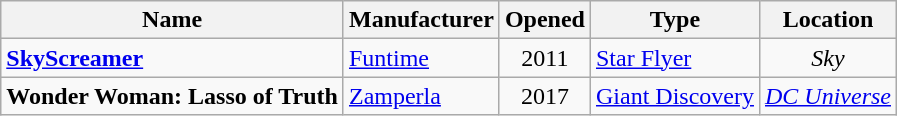<table class="wikitable sortable">
<tr>
<th>Name</th>
<th>Manufacturer</th>
<th>Opened</th>
<th>Type</th>
<th>Location</th>
</tr>
<tr>
<td><strong><a href='#'>SkyScreamer</a></strong></td>
<td><a href='#'>Funtime</a></td>
<td align=center>2011</td>
<td><a href='#'>Star Flyer</a></td>
<td align=center><em>Sky</em></td>
</tr>
<tr>
<td><strong>Wonder Woman: Lasso of Truth</strong></td>
<td><a href='#'>Zamperla</a></td>
<td align=center>2017</td>
<td><a href='#'>Giant Discovery</a></td>
<td align=center><em><a href='#'>DC Universe</a></em></td>
</tr>
</table>
